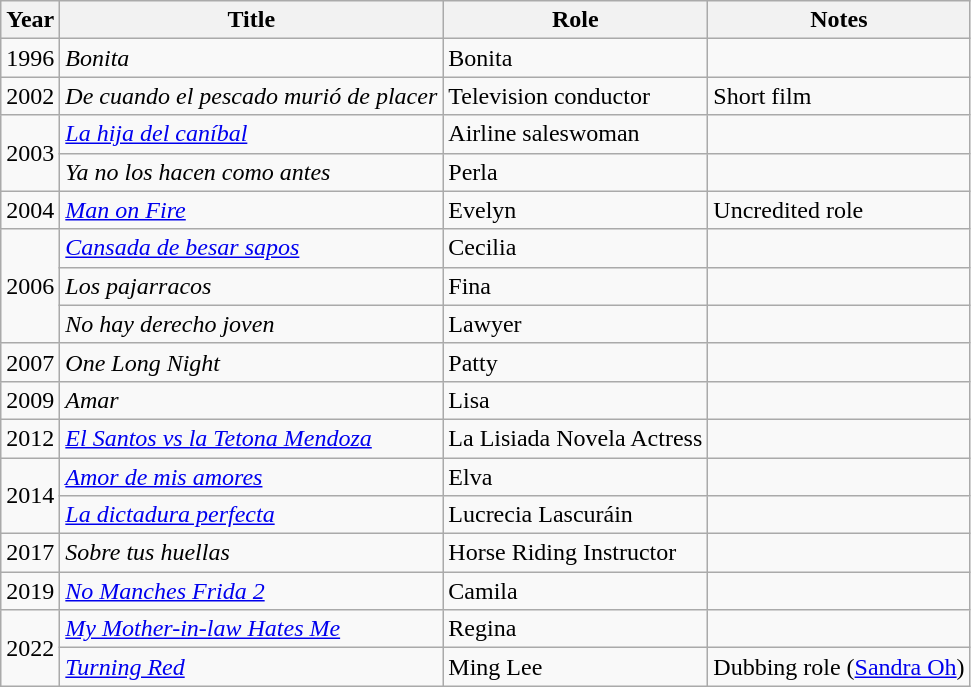<table class="wikitable sortable">
<tr>
<th scope="col">Year</th>
<th scope="col">Title</th>
<th scope="col">Role</th>
<th scope="col">Notes</th>
</tr>
<tr>
<td>1996</td>
<td><em>Bonita</em></td>
<td>Bonita</td>
<td></td>
</tr>
<tr>
<td>2002</td>
<td><em>De cuando el pescado murió de placer</em></td>
<td>Television conductor</td>
<td>Short film</td>
</tr>
<tr>
<td rowspan="2">2003</td>
<td><em><a href='#'>La hija del caníbal</a></em></td>
<td>Airline saleswoman</td>
<td></td>
</tr>
<tr>
<td><em>Ya no los hacen como antes</em></td>
<td>Perla</td>
<td></td>
</tr>
<tr>
<td>2004</td>
<td><em><a href='#'>Man on Fire</a></em></td>
<td>Evelyn</td>
<td>Uncredited role</td>
</tr>
<tr>
<td rowspan="3">2006</td>
<td><em><a href='#'>Cansada de besar sapos</a></em></td>
<td>Cecilia</td>
<td></td>
</tr>
<tr>
<td><em>Los pajarracos</em></td>
<td>Fina</td>
<td></td>
</tr>
<tr>
<td><em>No hay derecho joven</em></td>
<td>Lawyer</td>
<td></td>
</tr>
<tr>
<td>2007</td>
<td><em>One Long Night</em></td>
<td>Patty</td>
<td></td>
</tr>
<tr>
<td>2009</td>
<td><em>Amar</em></td>
<td>Lisa</td>
<td></td>
</tr>
<tr>
<td>2012</td>
<td><em><a href='#'>El Santos vs la Tetona Mendoza</a></em></td>
<td>La Lisiada Novela Actress</td>
<td></td>
</tr>
<tr>
<td rowspan="2">2014</td>
<td><em><a href='#'>Amor de mis amores</a></em></td>
<td>Elva</td>
<td></td>
</tr>
<tr>
<td><em><a href='#'>La dictadura perfecta</a></em></td>
<td>Lucrecia Lascuráin</td>
<td></td>
</tr>
<tr>
<td>2017</td>
<td><em>Sobre tus huellas</em></td>
<td>Horse Riding Instructor</td>
<td></td>
</tr>
<tr>
<td>2019</td>
<td><em><a href='#'>No Manches Frida 2</a></em></td>
<td>Camila</td>
<td></td>
</tr>
<tr>
<td rowspan="2">2022</td>
<td><em><a href='#'>My Mother-in-law Hates Me</a></em></td>
<td>Regina</td>
<td></td>
</tr>
<tr>
<td><em><a href='#'>Turning Red</a></em></td>
<td>Ming Lee</td>
<td>Dubbing role (<a href='#'>Sandra Oh</a>)</td>
</tr>
</table>
